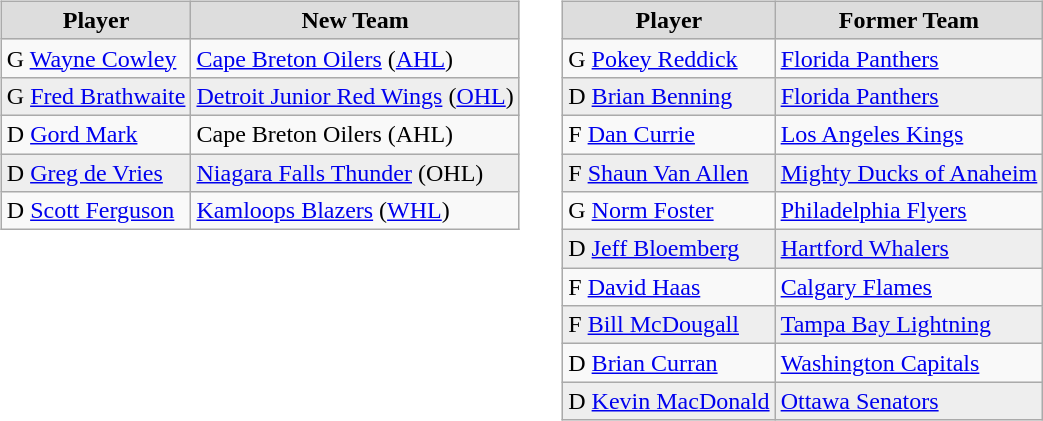<table cellspacing="10">
<tr>
<td valign="top"><br><table class="wikitable">
<tr style="text-align:center; background:#ddd;">
<td><strong>Player</strong></td>
<td><strong>New Team</strong></td>
</tr>
<tr>
<td>G <a href='#'>Wayne Cowley</a></td>
<td><a href='#'>Cape Breton Oilers</a> (<a href='#'>AHL</a>)</td>
</tr>
<tr style="background:#eee;">
<td>G <a href='#'>Fred Brathwaite</a></td>
<td><a href='#'>Detroit Junior Red Wings</a> (<a href='#'>OHL</a>)</td>
</tr>
<tr>
<td>D <a href='#'>Gord Mark</a></td>
<td>Cape Breton Oilers (AHL)</td>
</tr>
<tr style="background:#eee;">
<td>D <a href='#'>Greg de Vries</a></td>
<td><a href='#'>Niagara Falls Thunder</a> (OHL)</td>
</tr>
<tr>
<td>D <a href='#'>Scott Ferguson</a></td>
<td><a href='#'>Kamloops Blazers</a> (<a href='#'>WHL</a>)</td>
</tr>
</table>
</td>
<td valign="top"><br><table class="wikitable">
<tr style="text-align:center; background:#ddd;">
<td><strong>Player</strong></td>
<td><strong>Former Team</strong></td>
</tr>
<tr>
<td>G <a href='#'>Pokey Reddick</a></td>
<td><a href='#'>Florida Panthers</a></td>
</tr>
<tr style="background:#eee;">
<td>D <a href='#'>Brian Benning</a></td>
<td><a href='#'>Florida Panthers</a></td>
</tr>
<tr>
<td>F <a href='#'>Dan Currie</a></td>
<td><a href='#'>Los Angeles Kings</a></td>
</tr>
<tr style="background:#eee;">
<td>F <a href='#'>Shaun Van Allen</a></td>
<td><a href='#'>Mighty Ducks of Anaheim</a></td>
</tr>
<tr>
<td>G <a href='#'>Norm Foster</a></td>
<td><a href='#'>Philadelphia Flyers</a></td>
</tr>
<tr style="background:#eee;">
<td>D <a href='#'>Jeff Bloemberg</a></td>
<td><a href='#'>Hartford Whalers</a></td>
</tr>
<tr>
<td>F <a href='#'>David Haas</a></td>
<td><a href='#'>Calgary Flames</a></td>
</tr>
<tr style="background:#eee;">
<td>F <a href='#'>Bill McDougall</a></td>
<td><a href='#'>Tampa Bay Lightning</a></td>
</tr>
<tr>
<td>D <a href='#'>Brian Curran</a></td>
<td><a href='#'>Washington Capitals</a></td>
</tr>
<tr style="background:#eee;">
<td>D <a href='#'>Kevin MacDonald</a></td>
<td><a href='#'>Ottawa Senators</a></td>
</tr>
</table>
</td>
</tr>
</table>
